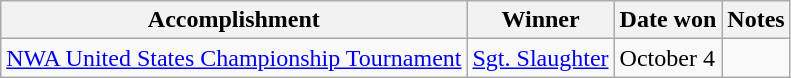<table class="wikitable">
<tr>
<th>Accomplishment</th>
<th>Winner</th>
<th>Date won</th>
<th>Notes</th>
</tr>
<tr>
<td><a href='#'>NWA United States Championship Tournament</a></td>
<td><a href='#'>Sgt. Slaughter</a></td>
<td>October 4</td>
<td></td>
</tr>
</table>
